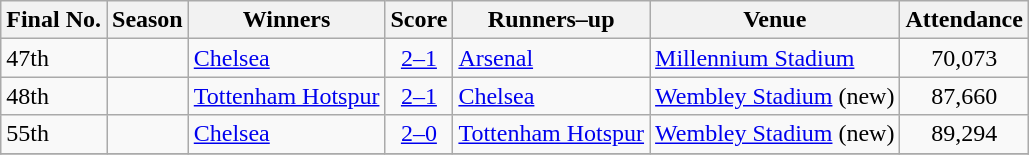<table class="sortable wikitable plainrowheaders">
<tr>
<th scope="col">Final No.</th>
<th scope="col">Season</th>
<th scope="col">Winners</th>
<th scope="col">Score</th>
<th scope="col">Runners–up</th>
<th scope="col">Venue</th>
<th scope="col">Attendance</th>
</tr>
<tr>
<td>47th</td>
<td align=center></td>
<td scope=row><a href='#'>Chelsea</a></td>
<td align=center><a href='#'>2–1</a></td>
<td><a href='#'>Arsenal</a></td>
<td><a href='#'>Millennium Stadium</a></td>
<td align=center>70,073</td>
</tr>
<tr>
<td>48th</td>
<td align=center></td>
<td scope=row><a href='#'>Tottenham Hotspur</a></td>
<td align=center><a href='#'>2–1</a> </td>
<td><a href='#'>Chelsea</a></td>
<td><a href='#'>Wembley Stadium</a> (new)</td>
<td align=center>87,660</td>
</tr>
<tr>
<td>55th</td>
<td align=center></td>
<td scope=row><a href='#'>Chelsea</a></td>
<td align=center><a href='#'>2–0</a></td>
<td><a href='#'>Tottenham Hotspur</a></td>
<td><a href='#'>Wembley Stadium</a> (new)</td>
<td align=center>89,294</td>
</tr>
<tr>
</tr>
</table>
